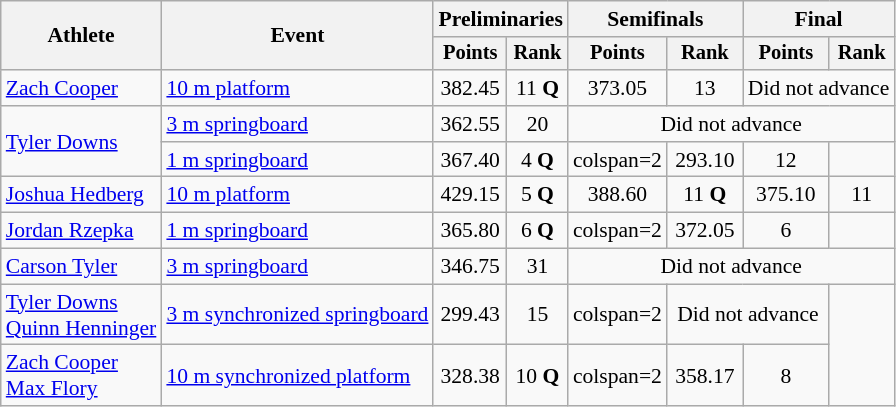<table class="wikitable" style="font-size:90%">
<tr>
<th rowspan="2">Athlete</th>
<th rowspan="2">Event</th>
<th colspan="2">Preliminaries</th>
<th colspan="2">Semifinals</th>
<th colspan="2">Final</th>
</tr>
<tr style="font-size:95%">
<th>Points</th>
<th>Rank</th>
<th>Points</th>
<th>Rank</th>
<th>Points</th>
<th>Rank</th>
</tr>
<tr align="center">
<td align="left"><a href='#'>Zach Cooper</a></td>
<td align="left"><a href='#'>10 m platform</a></td>
<td>382.45</td>
<td>11 <strong>Q</strong></td>
<td>373.05</td>
<td>13</td>
<td colspan="2">Did not advance</td>
</tr>
<tr align="center">
<td rowspan="2" align="left"><a href='#'>Tyler Downs</a></td>
<td align="left"><a href='#'>3 m springboard</a></td>
<td>362.55</td>
<td>20</td>
<td colspan="4">Did not advance</td>
</tr>
<tr align="center">
<td align="left"><a href='#'>1 m springboard</a></td>
<td>367.40</td>
<td>4 <strong>Q</strong></td>
<td>colspan=2 </td>
<td>293.10</td>
<td>12</td>
</tr>
<tr align="center">
<td align="left"><a href='#'>Joshua Hedberg</a></td>
<td align="left"><a href='#'>10 m platform</a></td>
<td>429.15</td>
<td>5 <strong>Q</strong></td>
<td>388.60</td>
<td>11 <strong>Q</strong></td>
<td>375.10</td>
<td>11</td>
</tr>
<tr align="center">
<td align="left"><a href='#'>Jordan Rzepka</a></td>
<td align="left"><a href='#'>1 m springboard</a></td>
<td>365.80</td>
<td>6 <strong>Q</strong></td>
<td>colspan=2 </td>
<td>372.05</td>
<td>6</td>
</tr>
<tr align="center">
<td align="left"><a href='#'>Carson Tyler</a></td>
<td align="left"><a href='#'>3 m springboard</a></td>
<td>346.75</td>
<td>31</td>
<td colspan="4">Did not advance</td>
</tr>
<tr align="center">
<td align="left"><a href='#'>Tyler Downs</a><br><a href='#'>Quinn Henninger</a></td>
<td align="left"><a href='#'>3 m synchronized springboard</a></td>
<td>299.43</td>
<td>15</td>
<td>colspan=2 </td>
<td colspan="2">Did not advance</td>
</tr>
<tr align="center">
<td align="left"><a href='#'>Zach Cooper</a><br><a href='#'>Max Flory</a></td>
<td align="left"><a href='#'>10 m synchronized platform</a></td>
<td>328.38</td>
<td>10 <strong>Q</strong></td>
<td>colspan=2 </td>
<td>358.17</td>
<td>8</td>
</tr>
</table>
